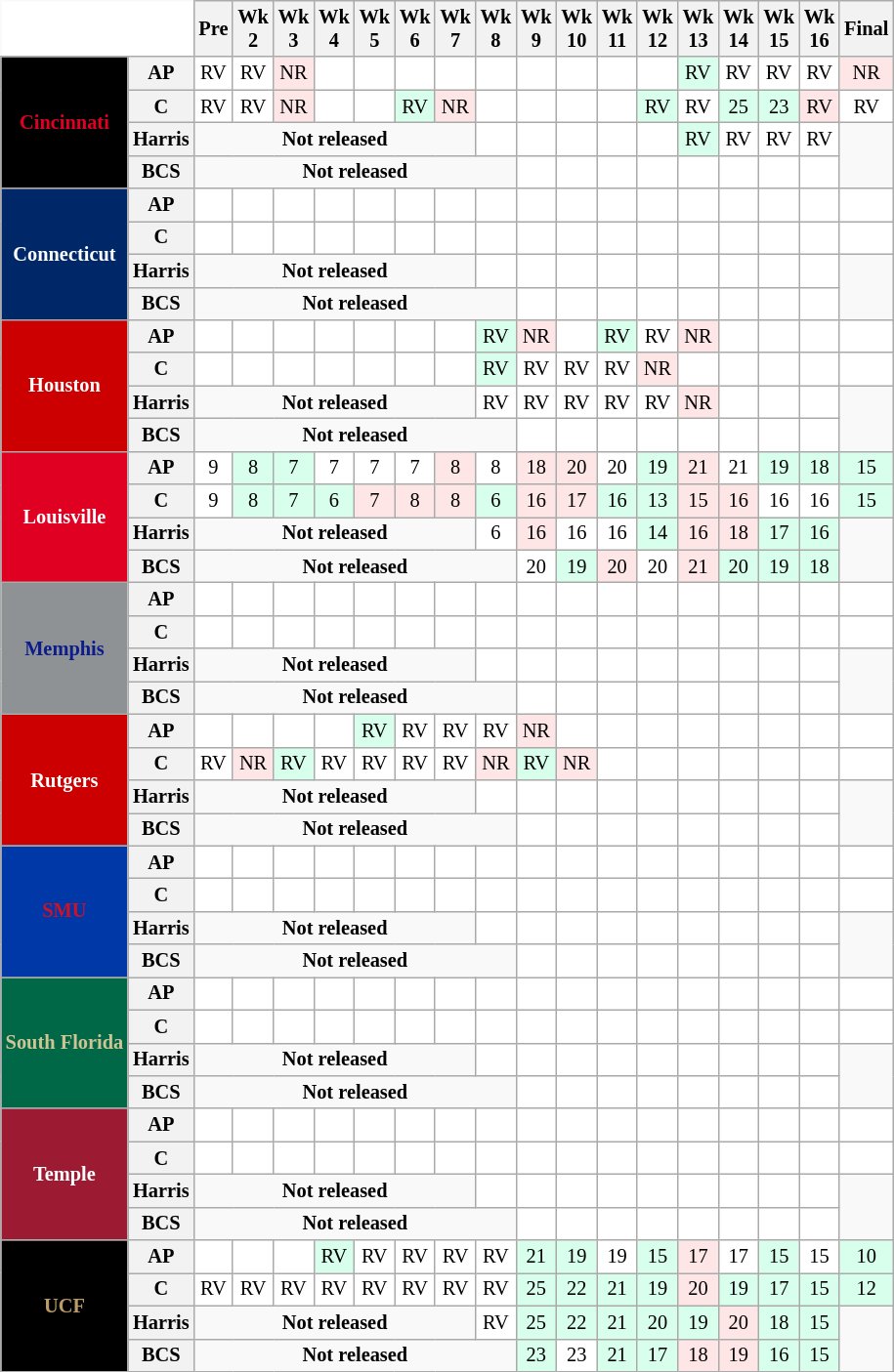<table class="wikitable" style="white-space:nowrap;font-size:85%;">
<tr>
<th colspan=2 style="background:white; border-top-style:hidden; border-left-style:hidden;"> </th>
<th>Pre<br></th>
<th>Wk<br>2</th>
<th>Wk<br>3</th>
<th>Wk<br>4</th>
<th>Wk<br>5</th>
<th>Wk<br>6</th>
<th>Wk<br>7</th>
<th>Wk<br>8</th>
<th>Wk<br>9</th>
<th>Wk<br>10</th>
<th>Wk<br>11</th>
<th>Wk<br>12</th>
<th>Wk<br>13</th>
<th>Wk<br>14</th>
<th>Wk<br>15</th>
<th>Wk<br>16</th>
<th>Final</th>
</tr>
<tr style="text-align:center;">
<th rowspan=4 style="background:#000000; color:#e00122;">Cincinnati</th>
<th>AP</th>
<td style="background:#FFF;">RV</td>
<td style="background:#FFF;">RV</td>
<td style="background:#FFE6E6;">NR</td>
<td style="background:#FFF;"></td>
<td style="background:#FFF;"></td>
<td style="background:#FFF;"></td>
<td style="background:#FFF;"></td>
<td style="background:#FFF;"></td>
<td style="background:#FFF;"></td>
<td style="background:#FFF;"></td>
<td style="background:#FFF;"></td>
<td style="background:#FFF;"></td>
<td style="background:#D8FFEB;">RV</td>
<td style="background:#FFF;">RV</td>
<td style="background:#FFF;">RV</td>
<td style="background:#FFF;">RV</td>
<td style="background:#FFE6E6;">NR</td>
</tr>
<tr style="text-align:center;">
<th>C</th>
<td style="background:#FFF;">RV</td>
<td style="background:#FFF;">RV</td>
<td style="background:#FFE6E6;">NR</td>
<td style="background:#FFF;"></td>
<td style="background:#FFF;"></td>
<td style="background:#D8FFEB;">RV</td>
<td style="background:#FFE6E6;">NR</td>
<td style="background:#FFF;"></td>
<td style="background:#FFF;"></td>
<td style="background:#FFF;"></td>
<td style="background:#FFF;"></td>
<td style="background:#D8FFEB;">RV</td>
<td style="background:#FFF;">RV</td>
<td style="background:#D8FFEB;">25</td>
<td style="background:#D8FFEB;">23</td>
<td style="background:#FFE6E6;">RV</td>
<td style="background:#FFF;">RV</td>
</tr>
<tr style="text-align:center;">
<th>Harris</th>
<td colspan=7><strong>Not released</strong></td>
<td style="background:#FFF;"></td>
<td style="background:#FFF;"></td>
<td style="background:#FFF;"></td>
<td style="background:#FFF;"></td>
<td style="background:#FFF;"></td>
<td style="background:#D8FFEB;">RV</td>
<td style="background:#FFF;">RV</td>
<td style="background:#FFF;">RV</td>
<td style="background:#FFF;">RV</td>
</tr>
<tr style="text-align:center;">
<th>BCS</th>
<td colspan=8><strong>Not released</strong></td>
<td style="background:#FFF;"></td>
<td style="background:#FFF;"></td>
<td style="background:#FFF;"></td>
<td style="background:#FFF;"></td>
<td style="background:#FFF;"></td>
<td style="background:#FFF;"></td>
<td style="background:#FFF;"></td>
<td style="background:#FFF;"></td>
</tr>
<tr style="text-align:center;">
<th rowspan=4 style="background:#002868; color:#FFFFFF;">Connecticut</th>
<th>AP</th>
<td style="background:#FFF;"></td>
<td style="background:#FFF;"></td>
<td style="background:#FFF;"></td>
<td style="background:#FFF;"></td>
<td style="background:#FFF;"></td>
<td style="background:#FFF;"></td>
<td style="background:#FFF;"></td>
<td style="background:#FFF;"></td>
<td style="background:#FFF;"></td>
<td style="background:#FFF;"></td>
<td style="background:#FFF;"></td>
<td style="background:#FFF;"></td>
<td style="background:#FFF;"></td>
<td style="background:#FFF;"></td>
<td style="background:#FFF;"></td>
<td style="background:#FFF;"></td>
<td style="background:#FFF;"></td>
</tr>
<tr style="text-align:center;">
<th>C</th>
<td style="background:#FFF;"></td>
<td style="background:#FFF;"></td>
<td style="background:#FFF;"></td>
<td style="background:#FFF;"></td>
<td style="background:#FFF;"></td>
<td style="background:#FFF;"></td>
<td style="background:#FFF;"></td>
<td style="background:#FFF;"></td>
<td style="background:#FFF;"></td>
<td style="background:#FFF;"></td>
<td style="background:#FFF;"></td>
<td style="background:#FFF;"></td>
<td style="background:#FFF;"></td>
<td style="background:#FFF;"></td>
<td style="background:#FFF;"></td>
<td style="background:#FFF;"></td>
<td style="background:#FFF;"></td>
</tr>
<tr style="text-align:center;">
<th>Harris</th>
<td colspan="7"><strong>Not released</strong></td>
<td style="background:#FFF;"></td>
<td style="background:#FFF;"></td>
<td style="background:#FFF;"></td>
<td style="background:#FFF;"></td>
<td style="background:#FFF;"></td>
<td style="background:#FFF;"></td>
<td style="background:#FFF;"></td>
<td style="background:#FFF;"></td>
<td style="background:#FFF;"></td>
</tr>
<tr style="text-align:center;">
<th>BCS</th>
<td colspan=8><strong>Not released</strong></td>
<td style="background:#FFF;"></td>
<td style="background:#FFF;"></td>
<td style="background:#FFF;"></td>
<td style="background:#FFF;"></td>
<td style="background:#FFF;"></td>
<td style="background:#FFF;"></td>
<td style="background:#FFF;"></td>
<td style="background:#FFF;"></td>
</tr>
<tr style="text-align:center;">
<th rowspan=4 style="background:#CC0000; color:#FFFFFF;">Houston</th>
<th>AP</th>
<td style="background:#FFF;"></td>
<td style="background:#FFF;"></td>
<td style="background:#FFF;"></td>
<td style="background:#FFF;"></td>
<td style="background:#FFF;"></td>
<td style="background:#FFF;"></td>
<td style="background:#FFF;"></td>
<td style="background:#D8FFEB;">RV</td>
<td style="background:#FFE6E6;">NR</td>
<td style="background:#FFF;"></td>
<td style="background:#D8FFEB;">RV</td>
<td style="background:#FFF;">RV</td>
<td style="background:#FFE6E6;">NR</td>
<td style="background:#FFF;"></td>
<td style="background:#FFF;"></td>
<td style="background:#FFF;"></td>
<td style="background:#FFF;"></td>
</tr>
<tr style="text-align:center;">
<th>C</th>
<td style="background:#FFF;"></td>
<td style="background:#FFF;"></td>
<td style="background:#FFF;"></td>
<td style="background:#FFF;"></td>
<td style="background:#FFF;"></td>
<td style="background:#FFF;"></td>
<td style="background:#FFF;"></td>
<td style="background:#D8FFEB;">RV</td>
<td style="background:#FFF;">RV</td>
<td style="background:#FFF;">RV</td>
<td style="background:#FFF;">RV</td>
<td style="background:#FFE6E6;">NR</td>
<td style="background:#FFF;"></td>
<td style="background:#FFF;"></td>
<td style="background:#FFF;"></td>
<td style="background:#FFF;"></td>
<td style="background:#FFF;"></td>
</tr>
<tr style="text-align:center;">
<th>Harris</th>
<td colspan="7"><strong>Not released</strong></td>
<td style="background:#FFF;">RV</td>
<td style="background:#FFF;">RV</td>
<td style="background:#FFF;">RV</td>
<td style="background:#FFF;">RV</td>
<td style="background:#FFF;">RV</td>
<td style="background:#FFE6E6;">NR</td>
<td style="background:#FFF;"></td>
<td style="background:#FFF;"></td>
<td style="background:#FFF;"></td>
</tr>
<tr style="text-align:center;">
<th>BCS</th>
<td colspan=8><strong>Not released</strong></td>
<td style="background:#FFF;"></td>
<td style="background:#FFF;"></td>
<td style="background:#FFF;"></td>
<td style="background:#FFF;"></td>
<td style="background:#FFF;"></td>
<td style="background:#FFF;"></td>
<td style="background:#FFF;"></td>
<td style="background:#FFF;"></td>
</tr>
<tr style="text-align:center;">
<th rowspan=4 style="background:#e00122; color:#FFFFFF;">Louisville</th>
<th>AP</th>
<td style="background:#FFF;">9</td>
<td style="background:#D8FFEB;">8</td>
<td style="background:#D8FFEB;">7</td>
<td style="background:#FFF;">7</td>
<td style="background:#FFF;">7</td>
<td style="background:#FFF;">7</td>
<td style="background:#FFE6E6;">8</td>
<td style="background:#FFF;">8</td>
<td style="background:#FFE6E6;">18</td>
<td style="background:#FFE6E6;">20</td>
<td style="background:#FFF;">20</td>
<td style="background:#D8FFEB;">19</td>
<td style="background:#FFE6E6;">21</td>
<td style="background:#FFF;">21</td>
<td style="background:#D8FFEB;">19</td>
<td style="background:#D8FFEB;">18</td>
<td style="background:#D8FFEB;">15</td>
</tr>
<tr style="text-align:center;">
<th>C</th>
<td style="background:#FFF;">9</td>
<td style="background:#D8FFEB;">8</td>
<td style="background:#D8FFEB;">7</td>
<td style="background:#D8FFEB;">6</td>
<td style="background:#FFE6E6;">7</td>
<td style="background:#FFE6E6;">8</td>
<td style="background:#FFE6E6;">8</td>
<td style="background:#D8FFEB;">6</td>
<td style="background:#FFE6E6;">16</td>
<td style="background:#FFE6E6;">17</td>
<td style="background:#D8FFEB;">16</td>
<td style="background:#D8FFEB;">13</td>
<td style="background:#FFE6E6;">15</td>
<td style="background:#FFE6E6;">16</td>
<td style="background:#FFF;">16</td>
<td style="background:#FFF;">16</td>
<td style="background:#D8FFEB;">15</td>
</tr>
<tr style="text-align:center;">
<th>Harris</th>
<td colspan="7"><strong>Not released</strong></td>
<td style="background:#FFF;">6</td>
<td style="background:#FFE6E6;">16</td>
<td style="background:#FFF;">16</td>
<td style="background:#FFF;">16</td>
<td style="background:#D8FFEB;">14</td>
<td style="background:#FFE6E6;">16</td>
<td style="background:#FFE6E6;">18</td>
<td style="background:#D8FFEB;">17</td>
<td style="background:#D8FFEB;">16</td>
</tr>
<tr style="text-align:center;">
<th>BCS</th>
<td colspan=8><strong>Not released</strong></td>
<td style="background:#FFF;">20</td>
<td style="background:#D8FFEB;">19</td>
<td style="background:#FFE6E6;">20</td>
<td style="background:#FFF;">20</td>
<td style="background:#FFE6E6;">21</td>
<td style="background:#D8FFEB;">20</td>
<td style="background:#D8FFEB;">19</td>
<td style="background:#D8FFEB;">18</td>
</tr>
<tr style="text-align:center;">
<th rowspan=4 style="background:#8E9295; color:#0C1C8C;">Memphis</th>
<th>AP</th>
<td style="background:#FFF;"></td>
<td style="background:#FFF;"></td>
<td style="background:#FFF;"></td>
<td style="background:#FFF;"></td>
<td style="background:#FFF;"></td>
<td style="background:#FFF;"></td>
<td style="background:#FFF;"></td>
<td style="background:#FFF;"></td>
<td style="background:#FFF;"></td>
<td style="background:#FFF;"></td>
<td style="background:#FFF;"></td>
<td style="background:#FFF;"></td>
<td style="background:#FFF;"></td>
<td style="background:#FFF;"></td>
<td style="background:#FFF;"></td>
<td style="background:#FFF;"></td>
<td style="background:#FFF;"></td>
</tr>
<tr style="text-align:center;">
<th>C</th>
<td style="background:#FFF;"></td>
<td style="background:#FFF;"></td>
<td style="background:#FFF;"></td>
<td style="background:#FFF;"></td>
<td style="background:#FFF;"></td>
<td style="background:#FFF;"></td>
<td style="background:#FFF;"></td>
<td style="background:#FFF;"></td>
<td style="background:#FFF;"></td>
<td style="background:#FFF;"></td>
<td style="background:#FFF;"></td>
<td style="background:#FFF;"></td>
<td style="background:#FFF;"></td>
<td style="background:#FFF;"></td>
<td style="background:#FFF;"></td>
<td style="background:#FFF;"></td>
<td style="background:#FFF;"></td>
</tr>
<tr style="text-align:center;">
<th>Harris</th>
<td colspan="7"><strong>Not released</strong></td>
<td style="background:#FFF;"></td>
<td style="background:#FFF;"></td>
<td style="background:#FFF;"></td>
<td style="background:#FFF;"></td>
<td style="background:#FFF;"></td>
<td style="background:#FFF;"></td>
<td style="background:#FFF;"></td>
<td style="background:#FFF;"></td>
<td style="background:#FFF;"></td>
</tr>
<tr style="text-align:center;">
<th>BCS</th>
<td colspan=8><strong>Not released</strong></td>
<td style="background:#FFF;"></td>
<td style="background:#FFF;"></td>
<td style="background:#FFF;"></td>
<td style="background:#FFF;"></td>
<td style="background:#FFF;"></td>
<td style="background:#FFF;"></td>
<td style="background:#FFF;"></td>
<td style="background:#FFF;"></td>
</tr>
<tr style="text-align:center;">
<th rowspan=4 style="background:#CC0000; color:#FFFFFF;">Rutgers</th>
<th>AP</th>
<td style="background:#FFF;"></td>
<td style="background:#FFF;"></td>
<td style="background:#FFF;"></td>
<td style="background:#FFF;"></td>
<td style="background:#D8FFEB;">RV</td>
<td style="background:#FFF;">RV</td>
<td style="background:#FFF;">RV</td>
<td style="background:#FFF;">RV</td>
<td style="background:#FFE6E6;">NR</td>
<td style="background:#FFF;"></td>
<td style="background:#FFF;"></td>
<td style="background:#FFF;"></td>
<td style="background:#FFF;"></td>
<td style="background:#FFF;"></td>
<td style="background:#FFF;"></td>
<td style="background:#FFF;"></td>
<td style="background:#FFF;"></td>
</tr>
<tr style="text-align:center;">
<th>C</th>
<td style="background:#FFF;">RV</td>
<td style="background:#FFE6E6;">NR</td>
<td style="background:#D8FFEB;">RV</td>
<td style="background:#FFF;">RV</td>
<td style="background:#FFF;">RV</td>
<td style="background:#FFF;">RV</td>
<td style="background:#FFF;">RV</td>
<td style="background:#FFE6E6;">NR</td>
<td style="background:#D8FFEB;">RV</td>
<td style="background:#FFE6E6;">NR</td>
<td style="background:#FFF;"></td>
<td style="background:#FFF;"></td>
<td style="background:#FFF;"></td>
<td style="background:#FFF;"></td>
<td style="background:#FFF;"></td>
<td style="background:#FFF;"></td>
<td style="background:#FFF;"></td>
</tr>
<tr style="text-align:center;">
<th>Harris</th>
<td colspan="7"><strong>Not released</strong></td>
<td style="background:#FFF;"></td>
<td style="background:#FFF;"></td>
<td style="background:#FFF;"></td>
<td style="background:#FFF;"></td>
<td style="background:#FFF;"></td>
<td style="background:#FFF;"></td>
<td style="background:#FFF;"></td>
<td style="background:#FFF;"></td>
<td style="background:#FFF;"></td>
</tr>
<tr style="text-align:center;">
<th>BCS</th>
<td colspan=8><strong>Not released</strong></td>
<td style="background:#FFF;"></td>
<td style="background:#FFF;"></td>
<td style="background:#FFF;"></td>
<td style="background:#FFF;"></td>
<td style="background:#FFF;"></td>
<td style="background:#FFF;"></td>
<td style="background:#FFF;"></td>
<td style="background:#FFF;"></td>
</tr>
<tr style="text-align:center;">
<th rowspan=4 style="background:#0038A8; color:#CE1126;">SMU</th>
<th>AP</th>
<td style="background:#FFF;"></td>
<td style="background:#FFF;"></td>
<td style="background:#FFF;"></td>
<td style="background:#FFF;"></td>
<td style="background:#FFF;"></td>
<td style="background:#FFF;"></td>
<td style="background:#FFF;"></td>
<td style="background:#FFF;"></td>
<td style="background:#FFF;"></td>
<td style="background:#FFF;"></td>
<td style="background:#FFF;"></td>
<td style="background:#FFF;"></td>
<td style="background:#FFF;"></td>
<td style="background:#FFF;"></td>
<td style="background:#FFF;"></td>
<td style="background:#FFF;"></td>
<td style="background:#FFF;"></td>
</tr>
<tr style="text-align:center;">
<th>C</th>
<td style="background:#FFF;"></td>
<td style="background:#FFF;"></td>
<td style="background:#FFF;"></td>
<td style="background:#FFF;"></td>
<td style="background:#FFF;"></td>
<td style="background:#FFF;"></td>
<td style="background:#FFF;"></td>
<td style="background:#FFF;"></td>
<td style="background:#FFF;"></td>
<td style="background:#FFF;"></td>
<td style="background:#FFF;"></td>
<td style="background:#FFF;"></td>
<td style="background:#FFF;"></td>
<td style="background:#FFF;"></td>
<td style="background:#FFF;"></td>
<td style="background:#FFF;"></td>
<td style="background:#FFF;"></td>
</tr>
<tr style="text-align:center;">
<th>Harris</th>
<td colspan="7"><strong>Not released</strong></td>
<td style="background:#FFF;"></td>
<td style="background:#FFF;"></td>
<td style="background:#FFF;"></td>
<td style="background:#FFF;"></td>
<td style="background:#FFF;"></td>
<td style="background:#FFF;"></td>
<td style="background:#FFF;"></td>
<td style="background:#FFF;"></td>
<td style="background:#FFF;"></td>
</tr>
<tr style="text-align:center;">
<th>BCS</th>
<td colspan=8><strong>Not released</strong></td>
<td style="background:#FFF;"></td>
<td style="background:#FFF;"></td>
<td style="background:#FFF;"></td>
<td style="background:#FFF;"></td>
<td style="background:#FFF;"></td>
<td style="background:#FFF;"></td>
<td style="background:#FFF;"></td>
<td style="background:#FFF;"></td>
</tr>
<tr style="text-align:center;">
<th rowspan=4 style="background:#006747; color:#CFC493;">South Florida</th>
<th>AP</th>
<td style="background:#FFF;"></td>
<td style="background:#FFF;"></td>
<td style="background:#FFF;"></td>
<td style="background:#FFF;"></td>
<td style="background:#FFF;"></td>
<td style="background:#FFF;"></td>
<td style="background:#FFF;"></td>
<td style="background:#FFF;"></td>
<td style="background:#FFF;"></td>
<td style="background:#FFF;"></td>
<td style="background:#FFF;"></td>
<td style="background:#FFF;"></td>
<td style="background:#FFF;"></td>
<td style="background:#FFF;"></td>
<td style="background:#FFF;"></td>
<td style="background:#FFF;"></td>
<td style="background:#FFF;"></td>
</tr>
<tr style="text-align:center;">
<th>C</th>
<td style="background:#FFF;"></td>
<td style="background:#FFF;"></td>
<td style="background:#FFF;"></td>
<td style="background:#FFF;"></td>
<td style="background:#FFF;"></td>
<td style="background:#FFF;"></td>
<td style="background:#FFF;"></td>
<td style="background:#FFF;"></td>
<td style="background:#FFF;"></td>
<td style="background:#FFF;"></td>
<td style="background:#FFF;"></td>
<td style="background:#FFF;"></td>
<td style="background:#FFF;"></td>
<td style="background:#FFF;"></td>
<td style="background:#FFF;"></td>
<td style="background:#FFF;"></td>
<td style="background:#FFF;"></td>
</tr>
<tr style="text-align:center;">
<th>Harris</th>
<td colspan="7"><strong>Not released</strong></td>
<td style="background:#FFF;"></td>
<td style="background:#FFF;"></td>
<td style="background:#FFF;"></td>
<td style="background:#FFF;"></td>
<td style="background:#FFF;"></td>
<td style="background:#FFF;"></td>
<td style="background:#FFF;"></td>
<td style="background:#FFF;"></td>
<td style="background:#FFF;"></td>
</tr>
<tr style="text-align:center;">
<th>BCS</th>
<td colspan=8><strong>Not released</strong></td>
<td style="background:#FFF;"></td>
<td style="background:#FFF;"></td>
<td style="background:#FFF;"></td>
<td style="background:#FFF;"></td>
<td style="background:#FFF;"></td>
<td style="background:#FFF;"></td>
<td style="background:#FFF;"></td>
<td style="background:#FFF;"></td>
</tr>
<tr style="text-align:center;">
<th rowspan=4 style="background:#9D1A33; color:#FFFFFF;">Temple</th>
<th>AP</th>
<td style="background:#FFF;"></td>
<td style="background:#FFF;"></td>
<td style="background:#FFF;"></td>
<td style="background:#FFF;"></td>
<td style="background:#FFF;"></td>
<td style="background:#FFF;"></td>
<td style="background:#FFF;"></td>
<td style="background:#FFF;"></td>
<td style="background:#FFF;"></td>
<td style="background:#FFF;"></td>
<td style="background:#FFF;"></td>
<td style="background:#FFF;"></td>
<td style="background:#FFF;"></td>
<td style="background:#FFF;"></td>
<td style="background:#FFF;"></td>
<td style="background:#FFF;"></td>
<td style="background:#FFF;"></td>
</tr>
<tr style="text-align:center;">
<th>C</th>
<td style="background:#FFF;"></td>
<td style="background:#FFF;"></td>
<td style="background:#FFF;"></td>
<td style="background:#FFF;"></td>
<td style="background:#FFF;"></td>
<td style="background:#FFF;"></td>
<td style="background:#FFF;"></td>
<td style="background:#FFF;"></td>
<td style="background:#FFF;"></td>
<td style="background:#FFF;"></td>
<td style="background:#FFF;"></td>
<td style="background:#FFF;"></td>
<td style="background:#FFF;"></td>
<td style="background:#FFF;"></td>
<td style="background:#FFF;"></td>
<td style="background:#FFF;"></td>
<td style="background:#FFF;"></td>
</tr>
<tr style="text-align:center;">
<th>Harris</th>
<td colspan="7"><strong>Not released</strong></td>
<td style="background:#FFF;"></td>
<td style="background:#FFF;"></td>
<td style="background:#FFF;"></td>
<td style="background:#FFF;"></td>
<td style="background:#FFF;"></td>
<td style="background:#FFF;"></td>
<td style="background:#FFF;"></td>
<td style="background:#FFF;"></td>
<td style="background:#FFF;"></td>
</tr>
<tr style="text-align:center;">
<th>BCS</th>
<td colspan=8><strong>Not released</strong></td>
<td style="background:#FFF;"></td>
<td style="background:#FFF;"></td>
<td style="background:#FFF;"></td>
<td style="background:#FFF;"></td>
<td style="background:#FFF;"></td>
<td style="background:#FFF;"></td>
<td style="background:#FFF;"></td>
<td style="background:#FFF;"></td>
</tr>
<tr style="text-align:center;">
<th rowspan=4 style="background:#000000; color:#BC9B6A;">UCF</th>
<th>AP</th>
<td style="background:#FFF;"></td>
<td style="background:#FFF;"></td>
<td style="background:#FFF;"></td>
<td style="background:#D8FFEB;">RV</td>
<td style="background:#FFF;">RV</td>
<td style="background:#FFF;">RV</td>
<td style="background:#FFF;">RV</td>
<td style="background:#FFF;">RV</td>
<td style="background:#D8FFEB;">21</td>
<td style="background:#D8FFEB;">19</td>
<td style="background:#FFF;">19</td>
<td style="background:#D8FFEB;">15</td>
<td style="background:#FFE6E6;">17</td>
<td style="background:#FFF;">17</td>
<td style="background:#D8FFEB;">15</td>
<td style="background:#FFF;">15</td>
<td style="background:#D8FFEB;">10</td>
</tr>
<tr style="text-align:center;">
<th>C</th>
<td style="background:#FFF;">RV</td>
<td style="background:#FFF;">RV</td>
<td style="background:#FFF;">RV</td>
<td style="background:#FFF;">RV</td>
<td style="background:#FFF;">RV</td>
<td style="background:#FFF;">RV</td>
<td style="background:#FFF;">RV</td>
<td style="background:#FFF;">RV</td>
<td style="background:#D8FFEB;">25</td>
<td style="background:#D8FFEB;">22</td>
<td style="background:#D8FFEB;">21</td>
<td style="background:#D8FFEB;">19</td>
<td style="background:#FFE6E6;">20</td>
<td style="background:#D8FFEB;">19</td>
<td style="background:#D8FFEB;">17</td>
<td style="background:#D8FFEB;">15</td>
<td style="background:#D8FFEB;">12</td>
</tr>
<tr style="text-align:center;">
<th>Harris</th>
<td colspan="7"><strong>Not released</strong></td>
<td style="background:#FFF;">RV</td>
<td style="background:#D8FFEB;">25</td>
<td style="background:#D8FFEB;">22</td>
<td style="background:#D8FFEB;">21</td>
<td style="background:#D8FFEB;">20</td>
<td style="background:#D8FFEB;">19</td>
<td style="background:#FFE6E6;">20</td>
<td style="background:#D8FFEB;">18</td>
<td style="background:#D8FFEB;">15</td>
</tr>
<tr style="text-align:center;">
<th>BCS</th>
<td colspan=8><strong>Not released</strong></td>
<td style="background:#D8FFEB;">23</td>
<td style="background:#FFF;">23</td>
<td style="background:#D8FFEB;">21</td>
<td style="background:#D8FFEB;">17</td>
<td style="background:#FFE6E6;">18</td>
<td style="background:#FFE6E6;">19</td>
<td style="background:#D8FFEB;">16</td>
<td style="background:#D8FFEB;">15</td>
</tr>
</table>
